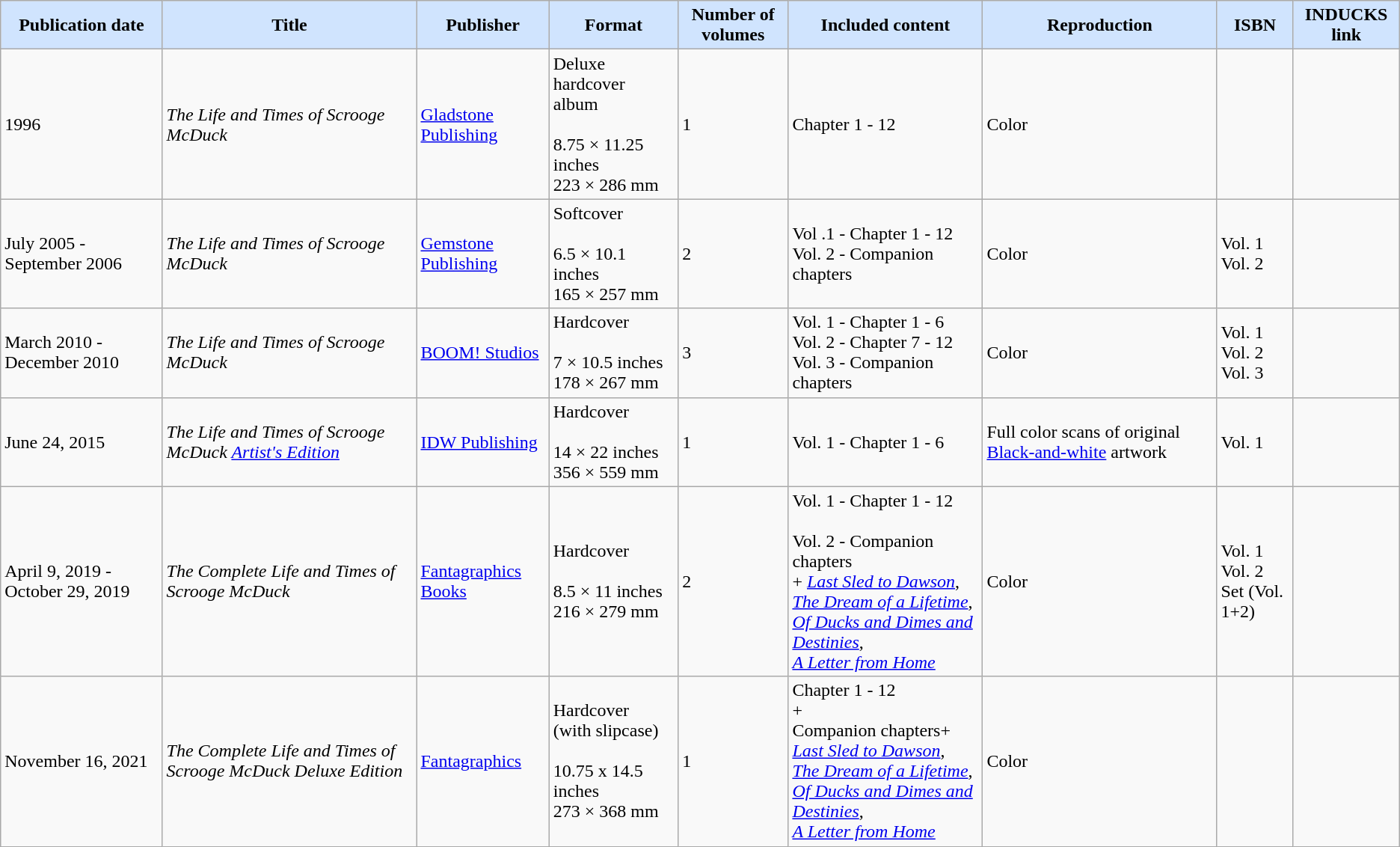<table class="wikitable sortable">
<tr>
<th style="background-color:#D0E4FE" data-sort-type-"number">Publication date</th>
<th style="background-color:#D0E4FE">Title</th>
<th style="background-color:#D0E4FE">Publisher</th>
<th style="background-color:#D0E4FE">Format</th>
<th style="background-color:#D0E4FE">Number of volumes</th>
<th style="background-color:#D0E4FE">Included content</th>
<th style="background-color:#D0E4FE">Reproduction</th>
<th style="background-color:#D0E4FE">ISBN</th>
<th style="background-color:#D0E4FE">INDUCKS link</th>
</tr>
<tr>
<td>1996</td>
<td><em>The Life and Times of Scrooge McDuck</em></td>
<td><a href='#'>Gladstone Publishing</a></td>
<td>Deluxe hardcover album<br><br>8.75 × 11.25 inches<br>223 × 286 mm</td>
<td>1</td>
<td>Chapter 1 - 12</td>
<td>Color</td>
<td></td>
<td></td>
</tr>
<tr>
<td>July 2005 - September 2006</td>
<td><em>The Life and Times of Scrooge McDuck</em></td>
<td><a href='#'>Gemstone Publishing</a></td>
<td>Softcover<br><br>6.5 × 10.1 inches<br>165 × 257 mm</td>
<td>2</td>
<td>Vol .1 - Chapter 1 - 12<br>Vol. 2 - Companion chapters</td>
<td>Color</td>
<td>Vol. 1 <br>Vol. 2 </td>
<td><br></td>
</tr>
<tr>
<td>March 2010 - December 2010</td>
<td><em>The Life and Times of Scrooge McDuck</em></td>
<td><a href='#'>BOOM! Studios</a></td>
<td>Hardcover<br><br>7 × 10.5 inches<br>178 × 267 mm</td>
<td>3</td>
<td>Vol. 1 - Chapter 1 - 6<br>Vol. 2 - Chapter 7 - 12<br>Vol. 3 - Companion chapters</td>
<td>Color</td>
<td>Vol. 1 <br>Vol. 2 <br>Vol. 3 </td>
<td><br><br></td>
</tr>
<tr>
<td>June 24, 2015</td>
<td><em>The Life and Times of Scrooge McDuck <a href='#'>Artist's Edition</a></em></td>
<td><a href='#'>IDW Publishing</a></td>
<td>Hardcover<br><br>14 × 22 inches<br>356 × 559 mm</td>
<td>1</td>
<td>Vol. 1 - Chapter 1 - 6</td>
<td>Full color scans of original <a href='#'>Black-and-white</a> artwork</td>
<td>Vol. 1 </td>
<td></td>
</tr>
<tr>
<td>April 9, 2019 - October 29, 2019</td>
<td><em>The Complete Life and Times of Scrooge McDuck</em></td>
<td><a href='#'>Fantagraphics Books</a></td>
<td>Hardcover<br><br>8.5 × 11 inches<br> 216 × 279 mm</td>
<td>2</td>
<td>Vol. 1 - Chapter 1 - 12<br><br>Vol. 2 - Companion chapters<br>+ <em><a href='#'>Last Sled to Dawson</a></em>,<br><em><a href='#'>The Dream of a Lifetime</a></em>,<br><em><a href='#'>Of Ducks and Dimes and Destinies</a></em>,<br><em><a href='#'>A Letter from Home</a></em></td>
<td>Color</td>
<td>Vol. 1 <br>Vol. 2 <br>Set (Vol. 1+2) </td>
<td><br></td>
</tr>
<tr>
<td>November 16, 2021</td>
<td><em>The Complete Life and Times of Scrooge McDuck Deluxe Edition</em></td>
<td><a href='#'>Fantagraphics</a></td>
<td>Hardcover<br>(with slipcase)<br><br>10.75 x 14.5 inches<br>273 × 368 mm</td>
<td>1</td>
<td>Chapter 1 - 12<br>+<br>Companion chapters+ <em><a href='#'>Last Sled to Dawson</a></em>,<br><em><a href='#'>The Dream of a Lifetime</a></em>,<br><em><a href='#'>Of Ducks and Dimes and Destinies</a></em>,<br><em><a href='#'>A Letter from Home</a></em></td>
<td>Color</td>
<td></td>
<td></td>
</tr>
</table>
